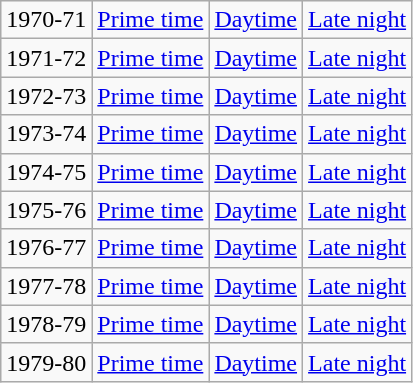<table class="wikitable" border="1">
<tr>
<td>1970-71</td>
<td><a href='#'>Prime time</a></td>
<td><a href='#'>Daytime</a></td>
<td><a href='#'>Late night</a></td>
</tr>
<tr>
<td>1971-72</td>
<td><a href='#'>Prime time</a></td>
<td><a href='#'>Daytime</a></td>
<td><a href='#'>Late night</a></td>
</tr>
<tr>
<td>1972-73</td>
<td><a href='#'>Prime time</a></td>
<td><a href='#'>Daytime</a></td>
<td><a href='#'>Late night</a></td>
</tr>
<tr>
<td>1973-74</td>
<td><a href='#'>Prime time</a></td>
<td><a href='#'>Daytime</a></td>
<td><a href='#'>Late night</a></td>
</tr>
<tr>
<td>1974-75</td>
<td><a href='#'>Prime time</a></td>
<td><a href='#'>Daytime</a></td>
<td><a href='#'>Late night</a></td>
</tr>
<tr>
<td>1975-76</td>
<td><a href='#'>Prime time</a></td>
<td><a href='#'>Daytime</a></td>
<td><a href='#'>Late night</a></td>
</tr>
<tr>
<td>1976-77</td>
<td><a href='#'>Prime time</a></td>
<td><a href='#'>Daytime</a></td>
<td><a href='#'>Late night</a></td>
</tr>
<tr>
<td>1977-78</td>
<td><a href='#'>Prime time</a></td>
<td><a href='#'>Daytime</a></td>
<td><a href='#'>Late night</a></td>
</tr>
<tr>
<td>1978-79</td>
<td><a href='#'>Prime time</a></td>
<td><a href='#'>Daytime</a></td>
<td><a href='#'>Late night</a></td>
</tr>
<tr>
<td>1979-80</td>
<td><a href='#'>Prime time</a></td>
<td><a href='#'>Daytime</a></td>
<td><a href='#'>Late night</a></td>
</tr>
</table>
